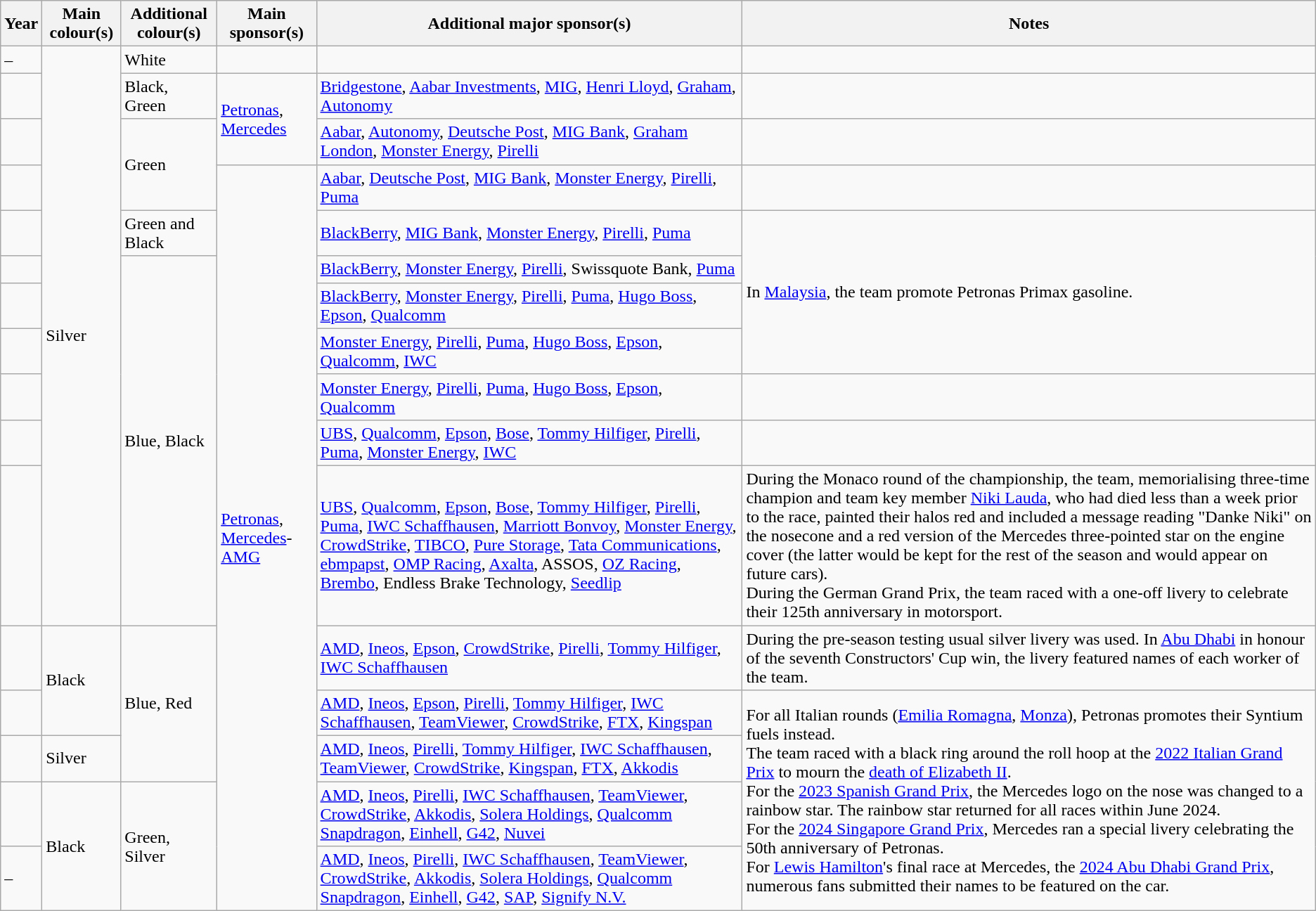<table class="wikitable">
<tr>
<th>Year</th>
<th>Main colour(s)</th>
<th>Additional colour(s)</th>
<th>Main sponsor(s)</th>
<th>Additional major sponsor(s)</th>
<th>Notes</th>
</tr>
<tr>
<td>–</td>
<td rowspan=11>Silver</td>
<td>White</td>
<td></td>
<td></td>
<td></td>
</tr>
<tr>
<td></td>
<td>Black, Green</td>
<td rowspan="2"><a href='#'>Petronas</a>, <a href='#'>Mercedes</a></td>
<td><a href='#'>Bridgestone</a>, <a href='#'>Aabar Investments</a>, <a href='#'>MIG</a>, <a href='#'>Henri Lloyd</a>, <a href='#'>Graham</a>, <a href='#'>Autonomy</a></td>
<td></td>
</tr>
<tr>
<td></td>
<td rowspan=2>Green</td>
<td><a href='#'>Aabar</a>, <a href='#'>Autonomy</a>, <a href='#'>Deutsche Post</a>, <a href='#'>MIG Bank</a>, <a href='#'>Graham London</a>, <a href='#'>Monster Energy</a>, <a href='#'>Pirelli</a></td>
<td></td>
</tr>
<tr>
<td></td>
<td rowspan="13"><a href='#'>Petronas</a>, <a href='#'>Mercedes</a>-<a href='#'>AMG</a></td>
<td><a href='#'>Aabar</a>, <a href='#'>Deutsche Post</a>, <a href='#'>MIG Bank</a>, <a href='#'>Monster Energy</a>, <a href='#'>Pirelli</a>, <a href='#'>Puma</a></td>
<td></td>
</tr>
<tr>
<td></td>
<td>Green and Black</td>
<td><a href='#'>BlackBerry</a>, <a href='#'>MIG Bank</a>, <a href='#'>Monster Energy</a>, <a href='#'>Pirelli</a>, <a href='#'>Puma</a></td>
<td rowspan=4>In <a href='#'>Malaysia</a>, the team promote Petronas Primax gasoline.</td>
</tr>
<tr>
<td></td>
<td rowspan=6>Blue, Black</td>
<td><a href='#'>BlackBerry</a>, <a href='#'>Monster Energy</a>, <a href='#'>Pirelli</a>, Swissquote Bank, <a href='#'>Puma</a></td>
</tr>
<tr>
<td></td>
<td><a href='#'>BlackBerry</a>, <a href='#'>Monster Energy</a>, <a href='#'>Pirelli</a>, <a href='#'>Puma</a>, <a href='#'>Hugo Boss</a>, <a href='#'>Epson</a>, <a href='#'>Qualcomm</a></td>
</tr>
<tr>
<td></td>
<td><a href='#'>Monster Energy</a>, <a href='#'>Pirelli</a>, <a href='#'>Puma</a>, <a href='#'>Hugo Boss</a>, <a href='#'>Epson</a>, <a href='#'>Qualcomm</a>, <a href='#'>IWC</a></td>
</tr>
<tr>
<td></td>
<td><a href='#'>Monster Energy</a>, <a href='#'>Pirelli</a>, <a href='#'>Puma</a>, <a href='#'>Hugo Boss</a>, <a href='#'>Epson</a>, <a href='#'>Qualcomm</a></td>
<td></td>
</tr>
<tr>
<td></td>
<td><a href='#'>UBS</a>, <a href='#'>Qualcomm</a>, <a href='#'>Epson</a>, <a href='#'>Bose</a>, <a href='#'>Tommy Hilfiger</a>, <a href='#'>Pirelli</a>, <a href='#'>Puma</a>, <a href='#'>Monster Energy</a>, <a href='#'>IWC</a></td>
<td></td>
</tr>
<tr>
<td></td>
<td><a href='#'>UBS</a>, <a href='#'>Qualcomm</a>, <a href='#'>Epson</a>, <a href='#'>Bose</a>, <a href='#'>Tommy Hilfiger</a>, <a href='#'>Pirelli</a>, <a href='#'>Puma</a>, <a href='#'>IWC Schaffhausen</a>, <a href='#'>Marriott Bonvoy</a>, <a href='#'>Monster Energy</a>, <a href='#'>CrowdStrike</a>, <a href='#'>TIBCO</a>, <a href='#'>Pure Storage</a>, <a href='#'>Tata Communications</a>, <a href='#'>ebmpapst</a>, <a href='#'>OMP Racing</a>, <a href='#'>Axalta</a>, ASSOS, <a href='#'>OZ Racing</a>, <a href='#'>Brembo</a>, Endless Brake Technology, <a href='#'>Seedlip</a></td>
<td>During the Monaco round of the championship, the team, memorialising three-time champion and team key member <a href='#'>Niki Lauda</a>, who had died less than a week prior to the race, painted their halos red and included a message reading "Danke Niki" on the nosecone and a red version of the Mercedes three-pointed star on the engine cover (the latter would be kept for the rest of the season and would appear on future cars).<br>During the German Grand Prix, the team raced with a one-off livery to celebrate their 125th anniversary in motorsport.</td>
</tr>
<tr>
<td></td>
<td rowspan=2>Black</td>
<td rowspan="3">Blue, Red</td>
<td><a href='#'>AMD</a>, <a href='#'>Ineos</a>, <a href='#'>Epson</a>, <a href='#'>CrowdStrike</a>, <a href='#'>Pirelli</a>, <a href='#'>Tommy Hilfiger</a>, <a href='#'>IWC Schaffhausen</a></td>
<td>During the pre-season testing usual silver livery was used. In <a href='#'>Abu Dhabi</a> in honour of the seventh Constructors' Cup win, the livery featured names of each worker of the team.</td>
</tr>
<tr>
<td></td>
<td><a href='#'>AMD</a>, <a href='#'>Ineos</a>, <a href='#'>Epson</a>, <a href='#'>Pirelli</a>, <a href='#'>Tommy Hilfiger</a>, <a href='#'>IWC Schaffhausen</a>, <a href='#'>TeamViewer</a>, <a href='#'>CrowdStrike</a>, <a href='#'>FTX</a>, <a href='#'>Kingspan</a></td>
<td rowspan=4>For all Italian rounds (<a href='#'>Emilia Romagna</a>, <a href='#'>Monza</a>), Petronas promotes their Syntium fuels instead.<br>The team raced with a black ring around the roll hoop at the <a href='#'>2022 Italian Grand Prix</a> to mourn the <a href='#'>death of Elizabeth II</a>.<br>For the <a href='#'>2023 Spanish Grand Prix</a>, the Mercedes logo on the nose was changed to a rainbow star. The rainbow star returned for all races within June 2024.<br>For the <a href='#'>2024 Singapore Grand Prix</a>, Mercedes ran a special livery celebrating the 50th anniversary of Petronas.<br>For <a href='#'>Lewis Hamilton</a>'s final race at Mercedes, the <a href='#'>2024 Abu Dhabi Grand Prix</a>, numerous fans submitted their names to be featured on the car.</td>
</tr>
<tr>
<td></td>
<td>Silver</td>
<td><a href='#'>AMD</a>, <a href='#'>Ineos</a>, <a href='#'>Pirelli</a>, <a href='#'>Tommy Hilfiger</a>, <a href='#'>IWC Schaffhausen</a>, <a href='#'>TeamViewer</a>, <a href='#'>CrowdStrike</a>, <a href='#'>Kingspan</a>, <a href='#'>FTX</a>, <a href='#'>Akkodis</a></td>
</tr>
<tr>
<td></td>
<td rowspan="2">Black</td>
<td rowspan="2">Green, Silver</td>
<td><a href='#'>AMD</a>, <a href='#'>Ineos</a>, <a href='#'>Pirelli</a>, <a href='#'>IWC Schaffhausen</a>, <a href='#'>TeamViewer</a>, <a href='#'>CrowdStrike</a>, <a href='#'>Akkodis</a>, <a href='#'>Solera Holdings</a>, <a href='#'>Qualcomm Snapdragon</a>, <a href='#'>Einhell</a>, <a href='#'>G42</a>, <a href='#'>Nuvei</a></td>
</tr>
<tr>
<td>–</td>
<td><a href='#'>AMD</a>, <a href='#'>Ineos</a>, <a href='#'>Pirelli</a>, <a href='#'>IWC Schaffhausen</a>, <a href='#'>TeamViewer</a>, <a href='#'>CrowdStrike</a>, <a href='#'>Akkodis</a>, <a href='#'>Solera Holdings</a>, <a href='#'>Qualcomm Snapdragon</a>, <a href='#'>Einhell</a>, <a href='#'>G42</a>, <a href='#'>SAP</a>, <a href='#'>Signify N.V.</a></td>
</tr>
</table>
